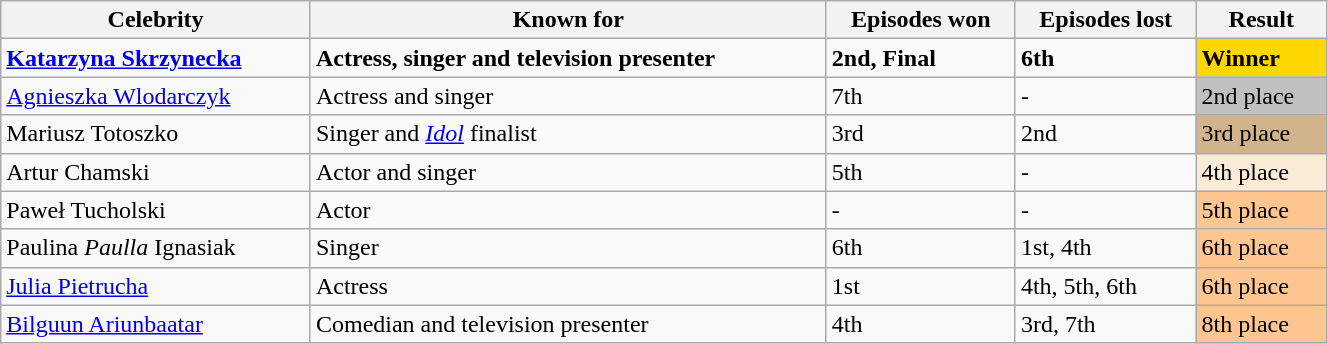<table class="wikitable" style="font-size:100%; width:70%;">
<tr>
<th>Celebrity</th>
<th>Known for</th>
<th>Episodes won</th>
<th>Episodes lost</th>
<th>Result</th>
</tr>
<tr>
<td><strong><a href='#'>Katarzyna Skrzynecka</a></strong></td>
<td><strong>Actress, singer and television presenter</strong></td>
<td><strong>2nd, Final</strong></td>
<td><strong>6th</strong></td>
<td bgcolor=gold><strong>Winner</strong></td>
</tr>
<tr>
<td><a href='#'>Agnieszka Wlodarczyk</a></td>
<td>Actress and singer</td>
<td>7th</td>
<td>-</td>
<td bgcolor=silver>2nd place</td>
</tr>
<tr>
<td>Mariusz Totoszko</td>
<td>Singer and <em><a href='#'>Idol</a></em> finalist</td>
<td>3rd</td>
<td>2nd</td>
<td bgcolor=tan>3rd place</td>
</tr>
<tr>
<td>Artur Chamski</td>
<td>Actor and singer</td>
<td>5th</td>
<td>-</td>
<td bgcolor=antiquewhite>4th place</td>
</tr>
<tr>
<td>Paweł Tucholski</td>
<td>Actor</td>
<td>-</td>
<td>-</td>
<td style="background:#fdc58f;">5th place</td>
</tr>
<tr>
<td>Paulina <em>Paulla</em> Ignasiak</td>
<td>Singer</td>
<td>6th</td>
<td>1st, 4th</td>
<td style="background:#fdc58f;">6th place</td>
</tr>
<tr>
<td><a href='#'>Julia Pietrucha</a></td>
<td>Actress</td>
<td>1st</td>
<td>4th, 5th, 6th</td>
<td style="background:#fdc58f;">6th place</td>
</tr>
<tr>
<td><a href='#'>Bilguun Ariunbaatar</a></td>
<td>Comedian and television presenter</td>
<td>4th</td>
<td>3rd, 7th</td>
<td style="background:#fdc58f;">8th place</td>
</tr>
</table>
